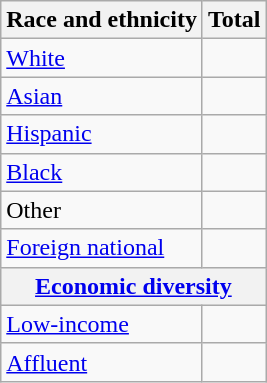<table class="wikitable floatright sortable collapsible"; text-align:right; font-size:80%;">
<tr>
<th>Race and ethnicity</th>
<th colspan="2" data-sort-type=number>Total</th>
</tr>
<tr>
<td><a href='#'>White</a></td>
<td align=right></td>
</tr>
<tr>
<td><a href='#'>Asian</a></td>
<td align=right></td>
</tr>
<tr>
<td><a href='#'>Hispanic</a></td>
<td align=right></td>
</tr>
<tr>
<td><a href='#'>Black</a></td>
<td align=right></td>
</tr>
<tr>
<td>Other</td>
<td align=right></td>
</tr>
<tr>
<td><a href='#'>Foreign national</a></td>
<td align=right></td>
</tr>
<tr>
<th colspan="4" data-sort-type=number><a href='#'>Economic diversity</a></th>
</tr>
<tr>
<td><a href='#'>Low-income</a></td>
<td align=right></td>
</tr>
<tr>
<td><a href='#'>Affluent</a></td>
<td align=right></td>
</tr>
</table>
